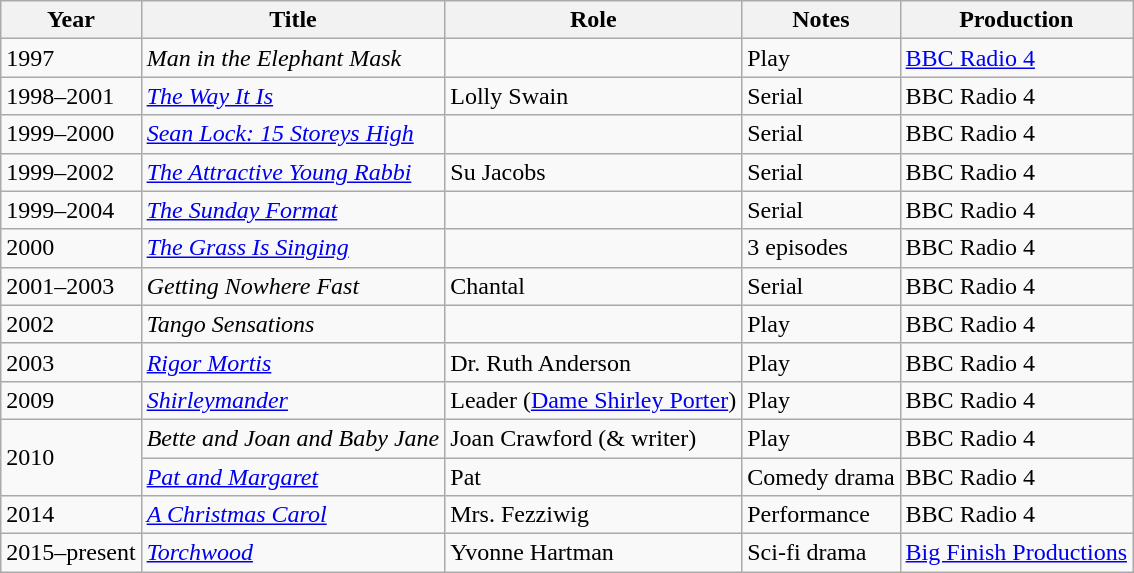<table class="wikitable">
<tr>
<th>Year</th>
<th>Title</th>
<th>Role</th>
<th>Notes</th>
<th>Production</th>
</tr>
<tr>
<td>1997</td>
<td><em>Man in the Elephant Mask</em> </td>
<td></td>
<td>Play</td>
<td><a href='#'>BBC Radio 4</a></td>
</tr>
<tr>
<td>1998–2001</td>
<td><em><a href='#'>The Way It Is</a></em></td>
<td>Lolly Swain</td>
<td>Serial</td>
<td>BBC Radio 4</td>
</tr>
<tr>
<td>1999–2000</td>
<td><em><a href='#'>Sean Lock: 15 Storeys High</a></em></td>
<td></td>
<td>Serial</td>
<td>BBC Radio 4</td>
</tr>
<tr>
<td>1999–2002</td>
<td><em><a href='#'>The Attractive Young Rabbi</a></em></td>
<td>Su Jacobs</td>
<td>Serial</td>
<td>BBC Radio 4</td>
</tr>
<tr>
<td>1999–2004</td>
<td><em><a href='#'>The Sunday Format</a></em> </td>
<td></td>
<td>Serial</td>
<td>BBC Radio 4</td>
</tr>
<tr>
<td>2000</td>
<td><em><a href='#'>The Grass Is Singing</a></em></td>
<td></td>
<td>3 episodes</td>
<td>BBC Radio 4</td>
</tr>
<tr>
<td>2001–2003</td>
<td><em>Getting Nowhere Fast</em></td>
<td>Chantal</td>
<td>Serial</td>
<td>BBC Radio 4</td>
</tr>
<tr>
<td>2002</td>
<td><em>Tango Sensations</em></td>
<td></td>
<td>Play</td>
<td>BBC Radio 4</td>
</tr>
<tr>
<td>2003</td>
<td><em><a href='#'>Rigor Mortis</a></em></td>
<td>Dr. Ruth Anderson</td>
<td>Play</td>
<td>BBC Radio 4</td>
</tr>
<tr>
<td>2009</td>
<td><em><a href='#'>Shirleymander</a></em></td>
<td>Leader (<a href='#'>Dame Shirley Porter</a>)</td>
<td>Play</td>
<td>BBC Radio 4</td>
</tr>
<tr>
<td rowspan="2">2010</td>
<td><em>Bette and Joan and Baby Jane</em></td>
<td>Joan Crawford (& writer)</td>
<td>Play</td>
<td>BBC Radio 4</td>
</tr>
<tr>
<td><em><a href='#'>Pat and Margaret</a></em></td>
<td>Pat</td>
<td>Comedy drama</td>
<td>BBC Radio 4</td>
</tr>
<tr>
<td>2014</td>
<td><em><a href='#'>A Christmas Carol</a></em></td>
<td>Mrs. Fezziwig</td>
<td>Performance</td>
<td>BBC Radio 4</td>
</tr>
<tr>
<td>2015–present</td>
<td><em><a href='#'>Torchwood</a></em></td>
<td>Yvonne Hartman</td>
<td>Sci-fi drama</td>
<td><a href='#'>Big Finish Productions</a></td>
</tr>
</table>
